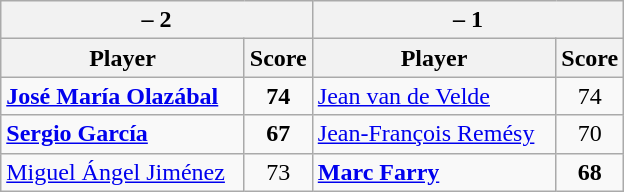<table class=wikitable>
<tr>
<th colspan=2> – 2</th>
<th colspan=2> – 1</th>
</tr>
<tr>
<th width=155>Player</th>
<th>Score</th>
<th width=155>Player</th>
<th>Score</th>
</tr>
<tr>
<td><strong><a href='#'>José María Olazábal</a></strong></td>
<td align=center><strong>74</strong></td>
<td><a href='#'>Jean van de Velde</a></td>
<td align=center>74</td>
</tr>
<tr>
<td><strong><a href='#'>Sergio García</a></strong></td>
<td align=center><strong>67</strong></td>
<td><a href='#'>Jean-François Remésy</a></td>
<td align=center>70</td>
</tr>
<tr>
<td><a href='#'>Miguel Ángel Jiménez</a></td>
<td align=center>73</td>
<td><strong><a href='#'>Marc Farry</a></strong></td>
<td align=center><strong>68</strong></td>
</tr>
</table>
